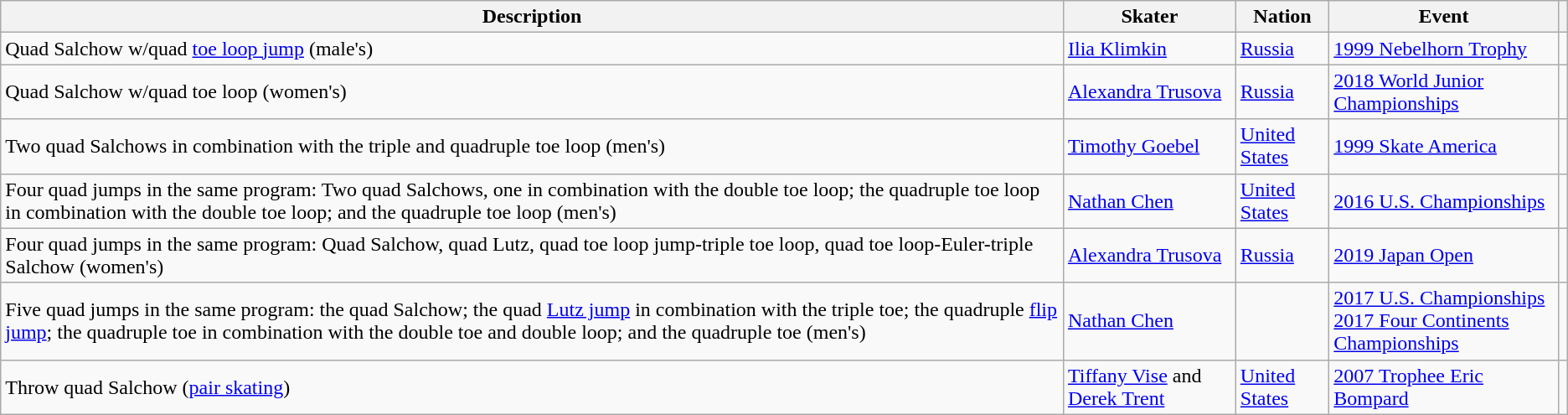<table class="wikitable sortable">
<tr>
<th scope="col">Description</th>
<th scope="col">Skater</th>
<th scope="col">Nation</th>
<th scope="col">Event</th>
<th scope="col" class="unsortable"></th>
</tr>
<tr>
<td>Quad Salchow w/quad <a href='#'>toe loop jump</a> (male's)</td>
<td><a href='#'>Ilia Klimkin</a></td>
<td> <a href='#'>Russia</a></td>
<td><a href='#'>1999 Nebelhorn Trophy</a></td>
<td></td>
</tr>
<tr>
<td>Quad Salchow w/quad toe loop (women's)</td>
<td><a href='#'>Alexandra Trusova</a></td>
<td> <a href='#'>Russia</a></td>
<td><a href='#'>2018 World Junior Championships</a></td>
<td></td>
</tr>
<tr>
<td>Two quad Salchows in combination with the triple and quadruple toe loop (men's)</td>
<td><a href='#'>Timothy Goebel</a></td>
<td> <a href='#'>United States</a></td>
<td><a href='#'>1999 Skate America</a></td>
<td></td>
</tr>
<tr>
<td>Four quad jumps in the same program: Two quad Salchows, one in combination with the double toe loop; the quadruple toe loop in combination with the double toe loop; and the quadruple toe loop (men's)</td>
<td><a href='#'>Nathan Chen</a></td>
<td> <a href='#'>United States</a></td>
<td><a href='#'>2016 U.S. Championships</a></td>
<td></td>
</tr>
<tr>
<td>Four quad jumps in the same program: Quad Salchow, quad Lutz, quad toe loop jump-triple toe loop, quad toe loop-Euler-triple Salchow (women's)</td>
<td><a href='#'>Alexandra Trusova</a></td>
<td> <a href='#'>Russia</a></td>
<td><a href='#'>2019 Japan Open</a></td>
<td></td>
</tr>
<tr>
<td>Five quad jumps in the same program: the quad Salchow; the quad <a href='#'>Lutz jump</a> in combination with the triple toe; the quadruple <a href='#'>flip jump</a>; the quadruple toe in combination with the double toe and double loop; and the quadruple toe (men's)</td>
<td><a href='#'>Nathan Chen</a></td>
<td></td>
<td><a href='#'>2017 U.S. Championships</a><br><a href='#'>2017 Four Continents Championships</a></td>
<td></td>
</tr>
<tr>
<td>Throw quad Salchow (<a href='#'>pair skating</a>)</td>
<td><a href='#'>Tiffany Vise</a> and <a href='#'>Derek Trent</a></td>
<td> <a href='#'>United States</a></td>
<td><a href='#'>2007 Trophee Eric Bompard</a></td>
<td></td>
</tr>
</table>
